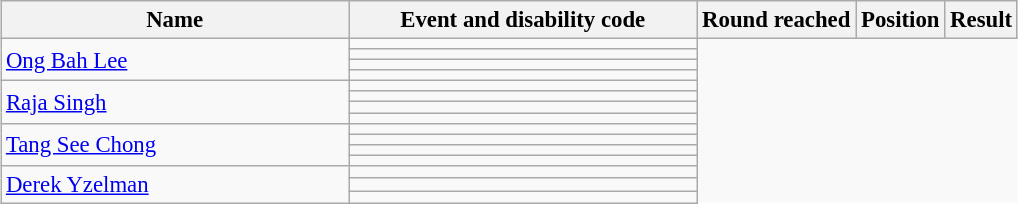<table class="wikitable sortable"  style="font-size:95%; margin-left: auto; margin-right: auto; border: none;">
<tr>
<th scope="col" style="width: 225px;">Name</th>
<th scope="col" style="width: 225px;">Event and disability code</th>
<th>Round reached</th>
<th>Position</th>
<th>Result</th>
</tr>
<tr>
<td rowspan="4"><a href='#'>Ong Bah Lee</a></td>
<td></td>
</tr>
<tr>
<td></td>
</tr>
<tr>
<td></td>
</tr>
<tr>
<td></td>
</tr>
<tr>
<td rowspan="4"><a href='#'>Raja Singh</a></td>
<td></td>
</tr>
<tr>
<td></td>
</tr>
<tr>
<td></td>
</tr>
<tr>
<td></td>
</tr>
<tr>
<td rowspan="4"><a href='#'>Tang See Chong</a></td>
<td></td>
</tr>
<tr>
<td></td>
</tr>
<tr>
<td></td>
</tr>
<tr>
<td></td>
</tr>
<tr>
<td rowspan="3"><a href='#'>Derek Yzelman</a></td>
<td></td>
</tr>
<tr>
<td></td>
</tr>
<tr>
<td></td>
</tr>
<tr>
</tr>
</table>
